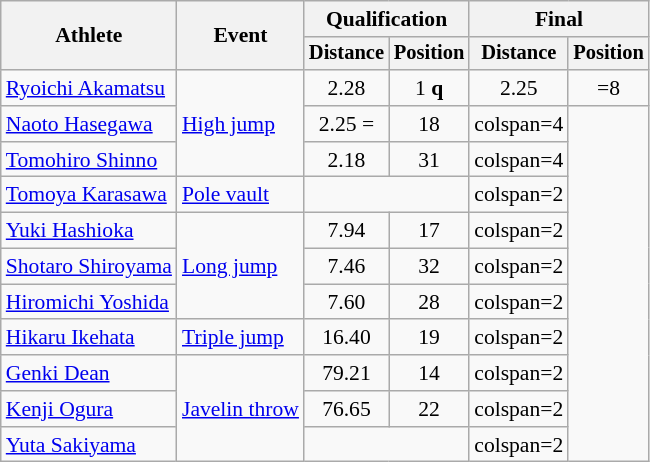<table class=wikitable style=font-size:90%>
<tr>
<th rowspan=2>Athlete</th>
<th rowspan=2>Event</th>
<th colspan=2>Qualification</th>
<th colspan=2>Final</th>
</tr>
<tr style=font-size:95%>
<th>Distance</th>
<th>Position</th>
<th>Distance</th>
<th>Position</th>
</tr>
<tr align=center>
<td align=left><a href='#'>Ryoichi Akamatsu</a></td>
<td align=left rowspan=3><a href='#'>High jump</a></td>
<td>2.28</td>
<td>1 <strong>q</strong></td>
<td>2.25</td>
<td>=8</td>
</tr>
<tr align=center>
<td align=left><a href='#'>Naoto Hasegawa</a></td>
<td>2.25 =</td>
<td>18</td>
<td>colspan=4 </td>
</tr>
<tr align=center>
<td align=left><a href='#'>Tomohiro Shinno</a></td>
<td>2.18</td>
<td>31</td>
<td>colspan=4 </td>
</tr>
<tr align=center>
<td align=left><a href='#'>Tomoya Karasawa</a></td>
<td align=left><a href='#'>Pole vault</a></td>
<td colspan=2></td>
<td>colspan=2 </td>
</tr>
<tr align=center>
<td align=left><a href='#'>Yuki Hashioka</a></td>
<td align=left rowspan=3><a href='#'>Long jump</a></td>
<td>7.94</td>
<td>17</td>
<td>colspan=2 </td>
</tr>
<tr align=center>
<td align=left><a href='#'>Shotaro Shiroyama</a></td>
<td>7.46</td>
<td>32</td>
<td>colspan=2 </td>
</tr>
<tr align=center>
<td align=left><a href='#'>Hiromichi Yoshida</a></td>
<td>7.60</td>
<td>28</td>
<td>colspan=2 </td>
</tr>
<tr align=center>
<td align=left><a href='#'>Hikaru Ikehata</a></td>
<td align=left><a href='#'>Triple jump</a></td>
<td>16.40</td>
<td>19</td>
<td>colspan=2 </td>
</tr>
<tr align=center>
<td align=left><a href='#'>Genki Dean</a></td>
<td align=left rowspan=3><a href='#'>Javelin throw</a></td>
<td>79.21</td>
<td>14</td>
<td>colspan=2 </td>
</tr>
<tr align=center>
<td align=left><a href='#'>Kenji Ogura</a></td>
<td>76.65</td>
<td>22</td>
<td>colspan=2 </td>
</tr>
<tr align=center>
<td align=left><a href='#'>Yuta Sakiyama</a></td>
<td colspan=2></td>
<td>colspan=2 </td>
</tr>
</table>
